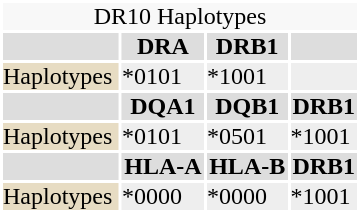<table id="drugInfoBox" style="float: right; clear: right; margin: 0 0 0.5em 1em; background: #ffffff;" class="toccolours" border=0 cellpadding=0 align=left width="240px">
<tr style="background:#f8f8f8">
<td align="center" colspan="4"><div>DR10 Haplotypes</div></td>
</tr>
<tr style="background:#f8f8f8">
<td bgcolor="#dddddd"></td>
<th bgcolor="#dddddd">DRA</th>
<th bgcolor="#dddddd">DRB1</th>
<th bgcolor="#dddddd"></th>
</tr>
<tr style="background:#f8f8f8">
<td rowspan = "1" bgcolor="#e7dcc3">Haplotypes</td>
<td bgcolor="#eeeeee">*0101</td>
<td bgcolor="#eeeeee">*1001</td>
<td bgcolor="#eeeeee"></td>
</tr>
<tr style="background:#f8f8f8">
<td bgcolor="#dddddd"></td>
<th bgcolor="#dddddd">DQA1</th>
<th bgcolor="#dddddd">DQB1</th>
<th bgcolor="#dddddd">DRB1</th>
</tr>
<tr>
<td bgcolor="#e7dcc3">Haplotypes</td>
<td bgcolor="#eeeeee">*0101</td>
<td bgcolor="#eeeeee">*0501</td>
<td bgcolor="#eeeeee">*1001</td>
</tr>
<tr style="background:#f8f8f8">
<td bgcolor="#dddddd"></td>
<th bgcolor="#dddddd">HLA-A</th>
<th bgcolor="#dddddd">HLA-B</th>
<th bgcolor="#dddddd">DRB1</th>
</tr>
<tr>
<td bgcolor="#e7dcc3">Haplotypes</td>
<td bgcolor="#eeeeee">*0000</td>
<td bgcolor="#eeeeee">*0000</td>
<td bgcolor="#eeeeee">*1001</td>
</tr>
<tr>
</tr>
</table>
